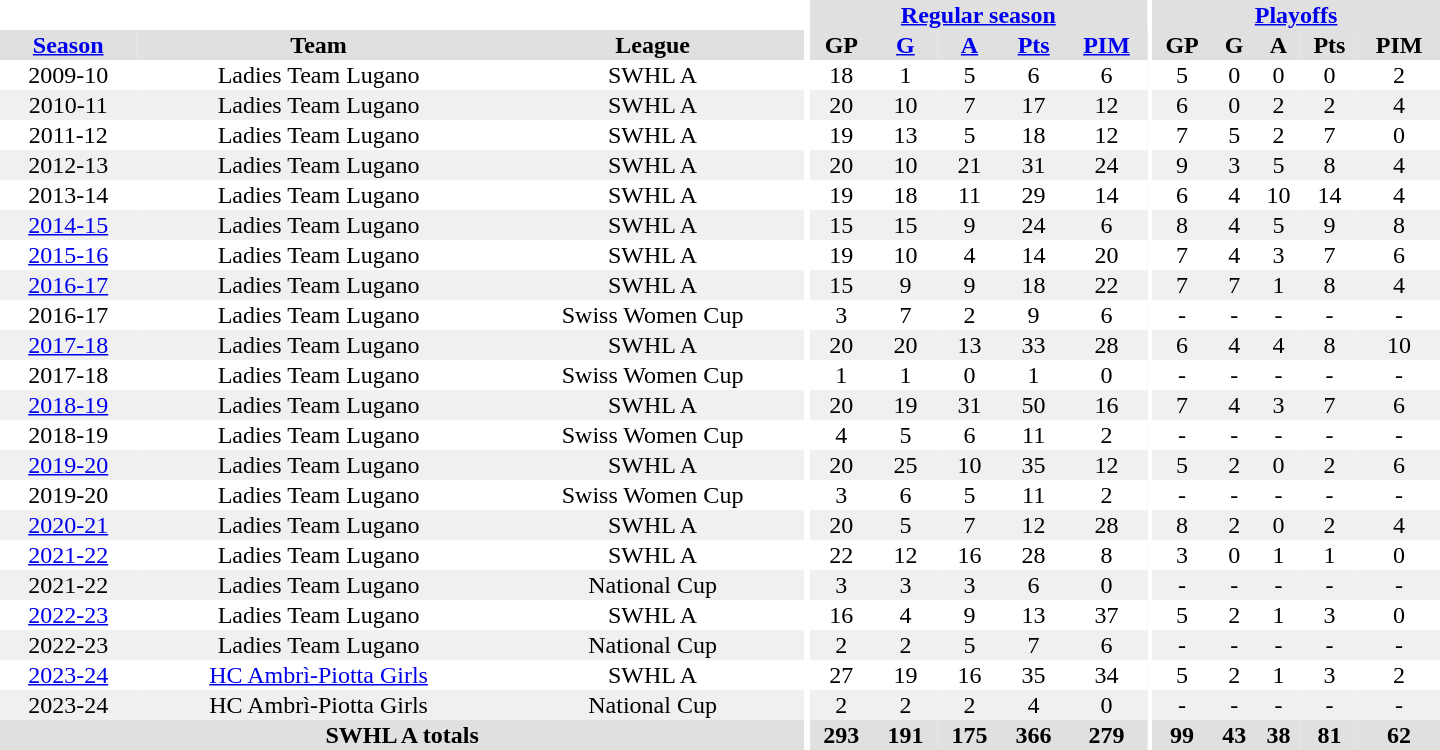<table border="0" cellpadding="1" cellspacing="0" style="text-align:center; width:60em">
<tr bgcolor="#e0e0e0">
<th colspan="3" bgcolor="#ffffff"></th>
<th rowspan="99" bgcolor="#ffffff"></th>
<th colspan="5"><a href='#'>Regular season</a></th>
<th rowspan="99" bgcolor="#ffffff"></th>
<th colspan="5"><a href='#'>Playoffs</a></th>
</tr>
<tr bgcolor="#e0e0e0">
<th><a href='#'>Season</a></th>
<th>Team</th>
<th>League</th>
<th>GP</th>
<th><a href='#'>G</a></th>
<th><a href='#'>A</a></th>
<th><a href='#'>Pts</a></th>
<th><a href='#'>PIM</a></th>
<th>GP</th>
<th>G</th>
<th>A</th>
<th>Pts</th>
<th>PIM</th>
</tr>
<tr>
<td>2009-10</td>
<td>Ladies Team Lugano</td>
<td>SWHL A</td>
<td>18</td>
<td>1</td>
<td>5</td>
<td>6</td>
<td>6</td>
<td>5</td>
<td>0</td>
<td>0</td>
<td>0</td>
<td>2</td>
</tr>
<tr bgcolor="#f0f0f0">
<td>2010-11</td>
<td>Ladies Team Lugano</td>
<td>SWHL A</td>
<td>20</td>
<td>10</td>
<td>7</td>
<td>17</td>
<td>12</td>
<td>6</td>
<td>0</td>
<td>2</td>
<td>2</td>
<td>4</td>
</tr>
<tr>
<td>2011-12</td>
<td>Ladies Team Lugano</td>
<td>SWHL A</td>
<td>19</td>
<td>13</td>
<td>5</td>
<td>18</td>
<td>12</td>
<td>7</td>
<td>5</td>
<td>2</td>
<td>7</td>
<td>0</td>
</tr>
<tr bgcolor="#f0f0f0">
<td>2012-13</td>
<td>Ladies Team Lugano</td>
<td>SWHL A</td>
<td>20</td>
<td>10</td>
<td>21</td>
<td>31</td>
<td>24</td>
<td>9</td>
<td>3</td>
<td>5</td>
<td>8</td>
<td>4</td>
</tr>
<tr>
<td>2013-14</td>
<td>Ladies Team Lugano</td>
<td>SWHL A</td>
<td>19</td>
<td>18</td>
<td>11</td>
<td>29</td>
<td>14</td>
<td>6</td>
<td>4</td>
<td>10</td>
<td>14</td>
<td>4</td>
</tr>
<tr bgcolor="#f0f0f0">
<td><a href='#'>2014-15</a></td>
<td>Ladies Team Lugano</td>
<td>SWHL A</td>
<td>15</td>
<td>15</td>
<td>9</td>
<td>24</td>
<td>6</td>
<td>8</td>
<td>4</td>
<td>5</td>
<td>9</td>
<td>8</td>
</tr>
<tr>
<td><a href='#'>2015-16</a></td>
<td>Ladies Team Lugano</td>
<td>SWHL A</td>
<td>19</td>
<td>10</td>
<td>4</td>
<td>14</td>
<td>20</td>
<td>7</td>
<td>4</td>
<td>3</td>
<td>7</td>
<td>6</td>
</tr>
<tr bgcolor="#f0f0f0">
<td><a href='#'>2016-17</a></td>
<td>Ladies Team Lugano</td>
<td>SWHL A</td>
<td>15</td>
<td>9</td>
<td>9</td>
<td>18</td>
<td>22</td>
<td>7</td>
<td>7</td>
<td>1</td>
<td>8</td>
<td>4</td>
</tr>
<tr>
<td>2016-17</td>
<td>Ladies Team Lugano</td>
<td>Swiss Women Cup</td>
<td>3</td>
<td>7</td>
<td>2</td>
<td>9</td>
<td>6</td>
<td>-</td>
<td>-</td>
<td>-</td>
<td>-</td>
<td>-</td>
</tr>
<tr bgcolor="#f0f0f0">
<td><a href='#'>2017-18</a></td>
<td>Ladies Team Lugano</td>
<td>SWHL A</td>
<td>20</td>
<td>20</td>
<td>13</td>
<td>33</td>
<td>28</td>
<td>6</td>
<td>4</td>
<td>4</td>
<td>8</td>
<td>10</td>
</tr>
<tr>
<td>2017-18</td>
<td>Ladies Team Lugano</td>
<td>Swiss Women Cup</td>
<td>1</td>
<td>1</td>
<td>0</td>
<td>1</td>
<td>0</td>
<td>-</td>
<td>-</td>
<td>-</td>
<td>-</td>
<td>-</td>
</tr>
<tr bgcolor="#f0f0f0">
<td><a href='#'>2018-19</a></td>
<td>Ladies Team Lugano</td>
<td>SWHL A</td>
<td>20</td>
<td>19</td>
<td>31</td>
<td>50</td>
<td>16</td>
<td>7</td>
<td>4</td>
<td>3</td>
<td>7</td>
<td>6</td>
</tr>
<tr>
<td>2018-19</td>
<td>Ladies Team Lugano</td>
<td>Swiss Women Cup</td>
<td>4</td>
<td>5</td>
<td>6</td>
<td>11</td>
<td>2</td>
<td>-</td>
<td>-</td>
<td>-</td>
<td>-</td>
<td>-</td>
</tr>
<tr bgcolor="#f0f0f0">
<td><a href='#'>2019-20</a></td>
<td>Ladies Team Lugano</td>
<td>SWHL A</td>
<td>20</td>
<td>25</td>
<td>10</td>
<td>35</td>
<td>12</td>
<td>5</td>
<td>2</td>
<td>0</td>
<td>2</td>
<td>6</td>
</tr>
<tr>
<td>2019-20</td>
<td>Ladies Team Lugano</td>
<td>Swiss Women Cup</td>
<td>3</td>
<td>6</td>
<td>5</td>
<td>11</td>
<td>2</td>
<td>-</td>
<td>-</td>
<td>-</td>
<td>-</td>
<td>-</td>
</tr>
<tr bgcolor="#f0f0f0">
<td><a href='#'>2020-21</a></td>
<td>Ladies Team Lugano</td>
<td>SWHL A</td>
<td>20</td>
<td>5</td>
<td>7</td>
<td>12</td>
<td>28</td>
<td>8</td>
<td>2</td>
<td>0</td>
<td>2</td>
<td>4</td>
</tr>
<tr>
<td><a href='#'>2021-22</a></td>
<td>Ladies Team Lugano</td>
<td>SWHL A</td>
<td>22</td>
<td>12</td>
<td>16</td>
<td>28</td>
<td>8</td>
<td>3</td>
<td>0</td>
<td>1</td>
<td>1</td>
<td>0</td>
</tr>
<tr bgcolor="#f0f0f0">
<td>2021-22</td>
<td>Ladies Team Lugano</td>
<td>National Cup</td>
<td>3</td>
<td>3</td>
<td>3</td>
<td>6</td>
<td>0</td>
<td>-</td>
<td>-</td>
<td>-</td>
<td>-</td>
<td>-</td>
</tr>
<tr>
<td><a href='#'>2022-23</a></td>
<td>Ladies Team Lugano</td>
<td>SWHL A</td>
<td>16</td>
<td>4</td>
<td>9</td>
<td>13</td>
<td>37</td>
<td>5</td>
<td>2</td>
<td>1</td>
<td>3</td>
<td>0</td>
</tr>
<tr bgcolor="#f0f0f0">
<td>2022-23</td>
<td>Ladies Team Lugano</td>
<td>National Cup</td>
<td>2</td>
<td>2</td>
<td>5</td>
<td>7</td>
<td>6</td>
<td>-</td>
<td>-</td>
<td>-</td>
<td>-</td>
<td>-</td>
</tr>
<tr>
<td><a href='#'>2023-24</a></td>
<td><a href='#'>HC Ambrì-Piotta Girls</a></td>
<td>SWHL A</td>
<td>27</td>
<td>19</td>
<td>16</td>
<td>35</td>
<td>34</td>
<td>5</td>
<td>2</td>
<td>1</td>
<td>3</td>
<td>2</td>
</tr>
<tr bgcolor="#f0f0f0">
<td>2023-24</td>
<td>HC Ambrì-Piotta Girls</td>
<td>National Cup</td>
<td>2</td>
<td>2</td>
<td>2</td>
<td>4</td>
<td>0</td>
<td>-</td>
<td>-</td>
<td>-</td>
<td>-</td>
<td>-</td>
</tr>
<tr bgcolor="#e0e0e0">
<th colspan="3">SWHL A totals</th>
<th>293</th>
<th>191</th>
<th>175</th>
<th>366</th>
<th>279</th>
<th>99</th>
<th>43</th>
<th>38</th>
<th>81</th>
<th>62</th>
</tr>
</table>
